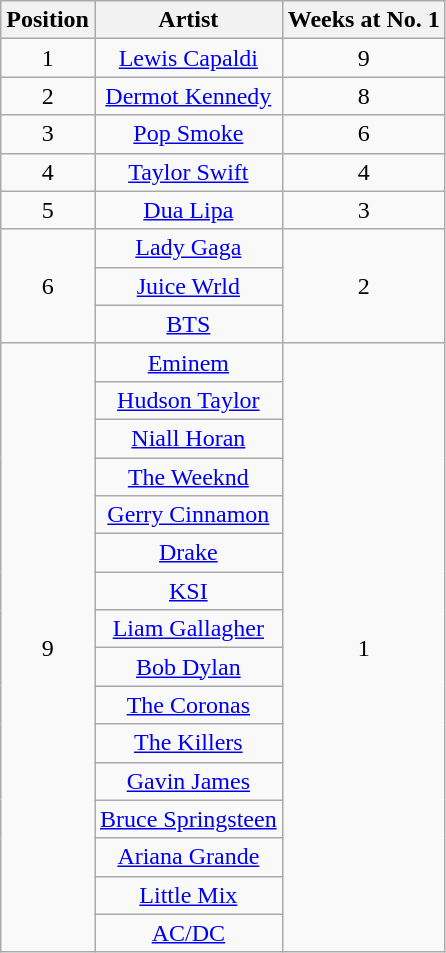<table class="wikitable">
<tr>
<th style="text-align: center;">Position</th>
<th style="text-align: center;">Artist</th>
<th style="text-align: center;">Weeks at No. 1</th>
</tr>
<tr>
<td style="text-align: center;">1</td>
<td style="text-align: center;"><a href='#'>Lewis Capaldi</a></td>
<td style="text-align: center;">9</td>
</tr>
<tr>
<td style="text-align: center;">2</td>
<td style="text-align: center;"><a href='#'>Dermot Kennedy</a></td>
<td style="text-align: center;">8</td>
</tr>
<tr>
<td style="text-align: center;">3</td>
<td style="text-align: center;"><a href='#'>Pop Smoke</a></td>
<td style="text-align: center;">6</td>
</tr>
<tr>
<td style="text-align: center;">4</td>
<td style="text-align: center;"><a href='#'>Taylor Swift</a></td>
<td style="text-align: center;">4</td>
</tr>
<tr>
<td style="text-align: center;">5</td>
<td style="text-align: center;"><a href='#'>Dua Lipa</a></td>
<td style="text-align: center;">3</td>
</tr>
<tr>
<td style="text-align: center;" rowspan="3">6</td>
<td style="text-align: center;"><a href='#'>Lady Gaga</a></td>
<td style="text-align: center;" rowspan="3">2</td>
</tr>
<tr>
<td style="text-align: center;"><a href='#'>Juice Wrld</a></td>
</tr>
<tr>
<td style="text-align: center;"><a href='#'>BTS</a></td>
</tr>
<tr>
<td style="text-align: center;" rowspan="16">9</td>
<td style="text-align: center;"><a href='#'>Eminem</a></td>
<td style="text-align: center;" rowspan="16">1</td>
</tr>
<tr>
<td style="text-align: center;"><a href='#'>Hudson Taylor</a></td>
</tr>
<tr>
<td style="text-align: center;"><a href='#'>Niall Horan</a></td>
</tr>
<tr>
<td style="text-align: center;"><a href='#'>The Weeknd</a></td>
</tr>
<tr>
<td style="text-align: center;"><a href='#'>Gerry Cinnamon</a></td>
</tr>
<tr>
<td style="text-align: center;"><a href='#'>Drake</a></td>
</tr>
<tr>
<td style="text-align: center;"><a href='#'>KSI</a></td>
</tr>
<tr>
<td style="text-align: center;"><a href='#'>Liam Gallagher</a></td>
</tr>
<tr>
<td style="text-align: center;"><a href='#'>Bob Dylan</a></td>
</tr>
<tr>
<td style="text-align: center;"><a href='#'>The Coronas</a></td>
</tr>
<tr>
<td style="text-align: center;"><a href='#'>The Killers</a></td>
</tr>
<tr>
<td style="text-align: center;"><a href='#'>Gavin James</a></td>
</tr>
<tr>
<td style="text-align: center;"><a href='#'>Bruce Springsteen</a></td>
</tr>
<tr>
<td style="text-align: center;"><a href='#'>Ariana Grande</a></td>
</tr>
<tr>
<td style="text-align: center;"><a href='#'>Little Mix</a></td>
</tr>
<tr>
<td style="text-align: center;"><a href='#'>AC/DC</a></td>
</tr>
</table>
